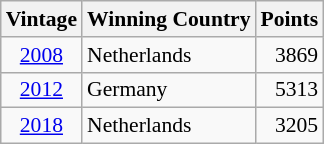<table class="wikitable" style="text-align:right; font-size:90%">
<tr>
<th>Vintage</th>
<th>Winning Country</th>
<th>Points</th>
</tr>
<tr>
<td align=center><a href='#'>2008</a></td>
<td align=left>Netherlands</td>
<td>3869</td>
</tr>
<tr>
<td align=center><a href='#'>2012</a></td>
<td align=left>Germany</td>
<td>5313</td>
</tr>
<tr>
<td align=center><a href='#'>2018</a></td>
<td align=left>Netherlands</td>
<td>3205</td>
</tr>
</table>
